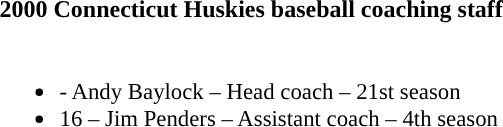<table class="toccolours">
<tr>
<th colspan=9>2000 Connecticut Huskies baseball coaching staff</th>
</tr>
<tr>
<td style="text-align: left; font-size: 95%;" valign="top"><br><ul><li>- Andy Baylock – Head coach – 21st season</li><li>16 – Jim Penders – Assistant coach – 4th season</li></ul></td>
</tr>
</table>
